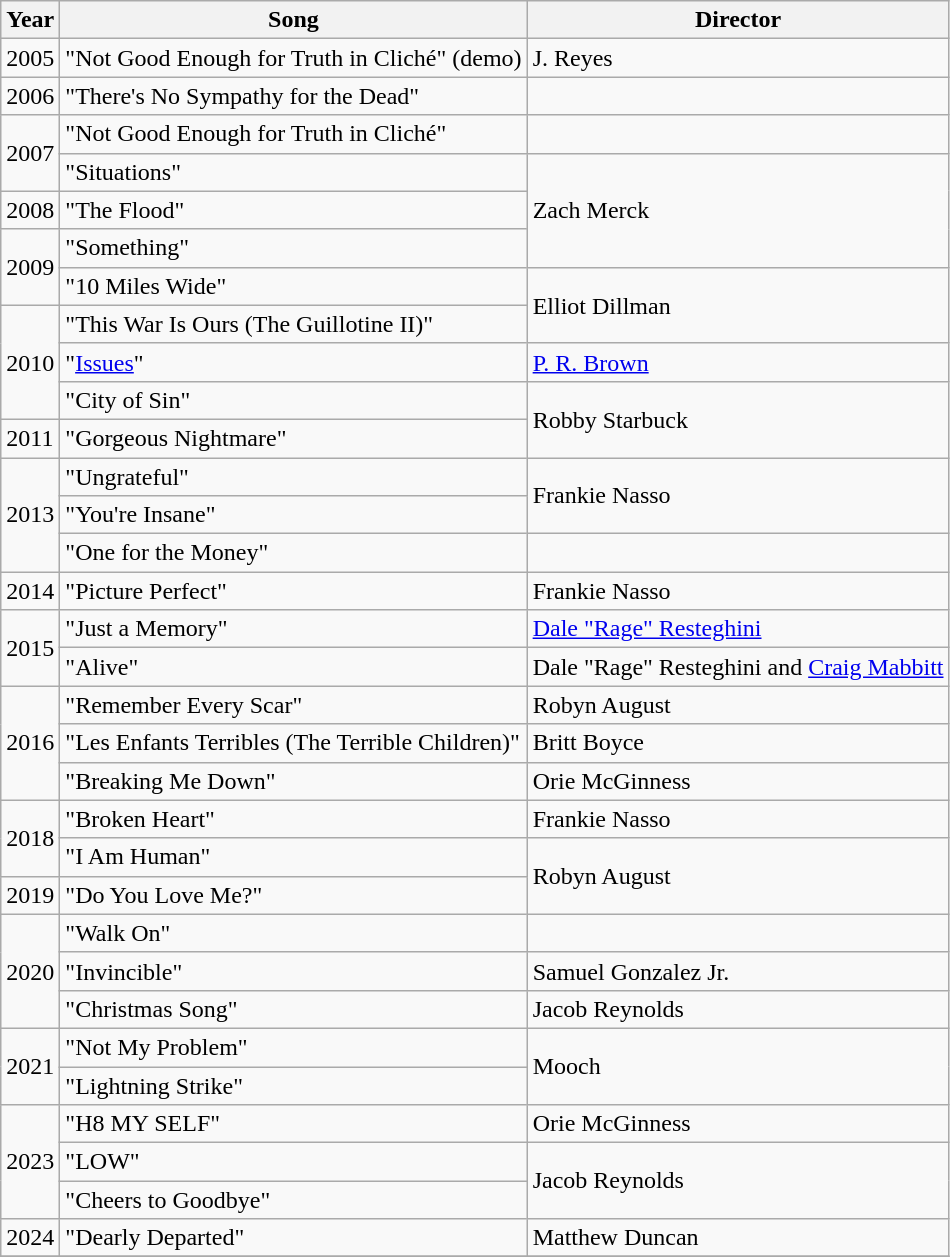<table class="wikitable">
<tr>
<th>Year</th>
<th>Song</th>
<th>Director</th>
</tr>
<tr>
<td>2005</td>
<td>"Not Good Enough for Truth in Cliché" (demo)</td>
<td>J. Reyes</td>
</tr>
<tr>
<td>2006</td>
<td>"There's No Sympathy for the Dead"</td>
<td></td>
</tr>
<tr>
<td rowspan="2">2007</td>
<td>"Not Good Enough for Truth in Cliché"</td>
<td></td>
</tr>
<tr>
<td>"Situations"</td>
<td rowspan="3">Zach Merck</td>
</tr>
<tr>
<td>2008</td>
<td>"The Flood"</td>
</tr>
<tr>
<td rowspan="2">2009</td>
<td>"Something"</td>
</tr>
<tr>
<td>"10 Miles Wide"</td>
<td rowspan="2">Elliot Dillman</td>
</tr>
<tr>
<td rowspan="3">2010</td>
<td>"This War Is Ours (The Guillotine II)"</td>
</tr>
<tr>
<td>"<a href='#'>Issues</a>"</td>
<td><a href='#'>P. R. Brown</a></td>
</tr>
<tr>
<td>"City of Sin"</td>
<td rowspan="2">Robby Starbuck</td>
</tr>
<tr>
<td>2011</td>
<td>"Gorgeous Nightmare"</td>
</tr>
<tr>
<td rowspan="3">2013</td>
<td>"Ungrateful"</td>
<td rowspan="2">Frankie Nasso</td>
</tr>
<tr>
<td>"You're Insane"</td>
</tr>
<tr>
<td>"One for the Money"</td>
<td></td>
</tr>
<tr>
<td>2014</td>
<td>"Picture Perfect"</td>
<td>Frankie Nasso</td>
</tr>
<tr>
<td rowspan="2">2015</td>
<td>"Just a Memory"</td>
<td><a href='#'>Dale "Rage" Resteghini</a></td>
</tr>
<tr>
<td>"Alive"</td>
<td>Dale "Rage" Resteghini and <a href='#'>Craig Mabbitt</a></td>
</tr>
<tr>
<td rowspan="3">2016</td>
<td>"Remember Every Scar"</td>
<td>Robyn August</td>
</tr>
<tr>
<td>"Les Enfants Terribles (The Terrible Children)"</td>
<td>Britt Boyce</td>
</tr>
<tr>
<td>"Breaking Me Down"</td>
<td>Orie McGinness</td>
</tr>
<tr>
<td rowspan="2">2018</td>
<td>"Broken Heart"</td>
<td>Frankie Nasso</td>
</tr>
<tr>
<td>"I Am Human"</td>
<td rowspan="2">Robyn August</td>
</tr>
<tr>
<td>2019</td>
<td>"Do You Love Me?"</td>
</tr>
<tr>
<td rowspan="3">2020</td>
<td>"Walk On"</td>
<td></td>
</tr>
<tr>
<td>"Invincible"</td>
<td>Samuel Gonzalez Jr.</td>
</tr>
<tr>
<td>"Christmas Song"</td>
<td>Jacob Reynolds</td>
</tr>
<tr>
<td rowspan="2">2021</td>
<td>"Not My Problem"</td>
<td rowspan="2">Mooch</td>
</tr>
<tr>
<td>"Lightning Strike"</td>
</tr>
<tr>
<td rowspan="3">2023</td>
<td>"H8 MY SELF"</td>
<td>Orie McGinness</td>
</tr>
<tr>
<td>"LOW"</td>
<td rowspan="2">Jacob Reynolds</td>
</tr>
<tr>
<td>"Cheers to Goodbye"</td>
</tr>
<tr>
<td>2024</td>
<td>"Dearly Departed"</td>
<td>Matthew Duncan</td>
</tr>
<tr>
</tr>
</table>
